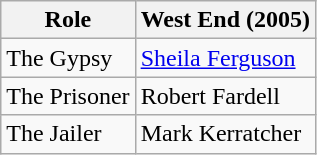<table class="wikitable">
<tr>
<th>Role</th>
<th>West End (2005)</th>
</tr>
<tr>
<td>The Gypsy</td>
<td><a href='#'>Sheila Ferguson</a></td>
</tr>
<tr>
<td>The Prisoner</td>
<td>Robert Fardell</td>
</tr>
<tr>
<td>The Jailer</td>
<td>Mark Kerratcher</td>
</tr>
</table>
